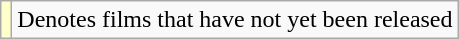<table class="wikitable">
<tr>
<td style="background:#FFFFCC;"></td>
<td>Denotes films that have not yet been released</td>
</tr>
</table>
